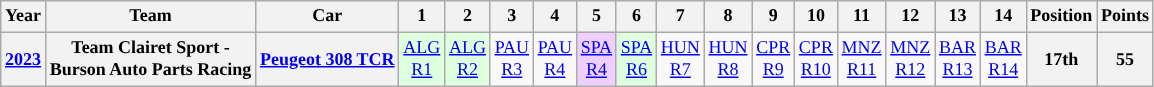<table class="wikitable" style="text-align:center; font-size:75%">
<tr>
<th>Year</th>
<th>Team</th>
<th>Car</th>
<th>1</th>
<th>2</th>
<th>3</th>
<th>4</th>
<th>5</th>
<th>6</th>
<th>7</th>
<th>8</th>
<th>9</th>
<th>10</th>
<th>11</th>
<th>12</th>
<th>13</th>
<th>14</th>
<th>Position</th>
<th>Points</th>
</tr>
<tr>
<th><a href='#'>2023</a></th>
<th nowrap>Team Clairet Sport -<br>Burson Auto Parts Racing</th>
<th><a href='#'>Peugeot 308 TCR</a></th>
<td style="background:#dfffdf"><a href='#'>ALG<br>R1</a><br></td>
<td style="background:#dfffdf"><a href='#'>ALG<br>R2</a><br></td>
<td><a href='#'>PAU<br>R3</a></td>
<td><a href='#'>PAU<br>R4</a></td>
<td style=background:#efcfff><a href='#'>SPA<br>R4</a><br></td>
<td style=background:#dfffdf><a href='#'>SPA<br>R6</a><br></td>
<td><a href='#'>HUN<br>R7</a></td>
<td><a href='#'>HUN<br>R8</a></td>
<td><a href='#'>CPR<br>R9</a></td>
<td><a href='#'>CPR<br>R10</a></td>
<td><a href='#'>MNZ<br>R11</a></td>
<td><a href='#'>MNZ<br>R12</a></td>
<td><a href='#'>BAR<br>R13</a></td>
<td><a href='#'>BAR<br>R14</a></td>
<th>17th</th>
<th>55</th>
</tr>
</table>
